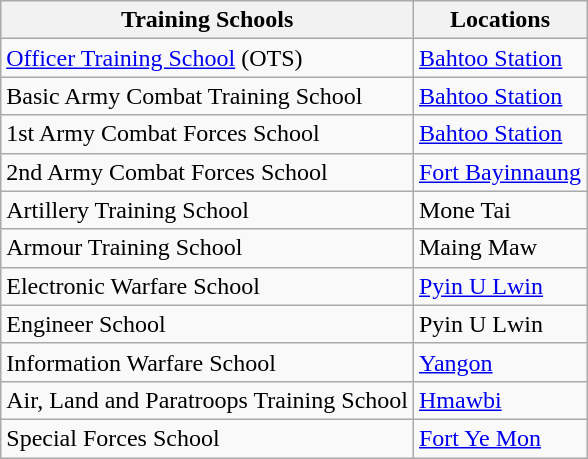<table class="wikitable">
<tr>
<th>Training Schools</th>
<th>Locations</th>
</tr>
<tr>
<td><a href='#'>Officer Training School</a> (OTS)</td>
<td><a href='#'>Bahtoo Station</a></td>
</tr>
<tr>
<td>Basic Army Combat Training School</td>
<td><a href='#'>Bahtoo Station</a></td>
</tr>
<tr>
<td>1st Army Combat Forces School</td>
<td><a href='#'>Bahtoo Station</a></td>
</tr>
<tr>
<td>2nd Army Combat Forces School</td>
<td><a href='#'>Fort Bayinnaung</a></td>
</tr>
<tr>
<td>Artillery Training School</td>
<td>Mone Tai</td>
</tr>
<tr>
<td>Armour Training School</td>
<td>Maing Maw</td>
</tr>
<tr>
<td>Electronic Warfare School</td>
<td><a href='#'>Pyin U Lwin</a></td>
</tr>
<tr>
<td>Engineer School</td>
<td>Pyin U Lwin</td>
</tr>
<tr>
<td>Information Warfare School</td>
<td><a href='#'>Yangon</a></td>
</tr>
<tr>
<td>Air, Land and Paratroops Training School</td>
<td><a href='#'>Hmawbi</a></td>
</tr>
<tr>
<td>Special Forces School</td>
<td><a href='#'>Fort Ye Mon</a></td>
</tr>
</table>
